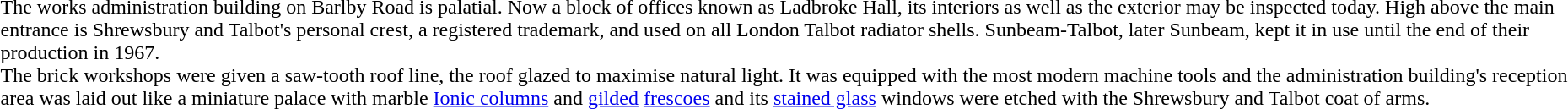<table>
<tr>
<td><br>
The works administration building on Barlby Road is palatial. Now a block of offices known as Ladbroke Hall, its interiors as well as the exterior may be inspected today. High above the main entrance is Shrewsbury and Talbot's personal crest, a registered trademark, and used on all London Talbot radiator shells. Sunbeam-Talbot, later Sunbeam, kept it in use until the end of their production in 1967.<br>The brick workshops were given a saw-tooth roof line, the roof glazed to maximise natural light. It was equipped with the most modern machine tools and the administration building's reception area was laid out like a miniature palace with marble <a href='#'>Ionic columns</a> and <a href='#'>gilded</a> <a href='#'>frescoes</a> and its <a href='#'>stained glass</a> windows were etched with the Shrewsbury and Talbot coat of arms.</td>
</tr>
</table>
